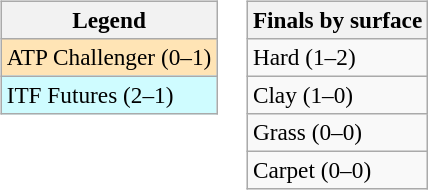<table>
<tr valign=top>
<td><br><table class=wikitable style=font-size:97%>
<tr>
<th>Legend</th>
</tr>
<tr bgcolor=moccasin>
<td>ATP Challenger (0–1)</td>
</tr>
<tr bgcolor=cffcff>
<td>ITF Futures (2–1)</td>
</tr>
</table>
</td>
<td><br><table class=wikitable style=font-size:97%>
<tr>
<th>Finals by surface</th>
</tr>
<tr>
<td>Hard (1–2)</td>
</tr>
<tr>
<td>Clay (1–0)</td>
</tr>
<tr>
<td>Grass (0–0)</td>
</tr>
<tr>
<td>Carpet (0–0)</td>
</tr>
</table>
</td>
</tr>
</table>
